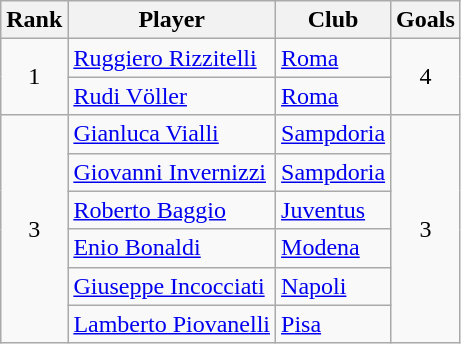<table class="wikitable sortable" style="text-align:center">
<tr>
<th>Rank</th>
<th>Player</th>
<th>Club</th>
<th>Goals</th>
</tr>
<tr>
<td rowspan="2">1</td>
<td align="left"><strong></strong> <a href='#'>Ruggiero Rizzitelli</a></td>
<td align="left"><a href='#'>Roma</a></td>
<td rowspan="2">4</td>
</tr>
<tr>
<td align="left"><strong></strong> <a href='#'>Rudi Völler</a></td>
<td align="left"><a href='#'>Roma</a></td>
</tr>
<tr>
<td rowspan="6">3</td>
<td align="left"><strong></strong> <a href='#'>Gianluca Vialli</a></td>
<td align="left"><a href='#'>Sampdoria</a></td>
<td rowspan="6">3</td>
</tr>
<tr>
<td align="left"><strong></strong> <a href='#'>Giovanni Invernizzi</a></td>
<td align="left"><a href='#'>Sampdoria</a></td>
</tr>
<tr>
<td align="left"><strong></strong> <a href='#'>Roberto Baggio</a></td>
<td align="left"><a href='#'>Juventus</a></td>
</tr>
<tr>
<td align="left"><strong></strong> <a href='#'>Enio Bonaldi</a></td>
<td align="left"><a href='#'>Modena</a></td>
</tr>
<tr>
<td align="left"><strong></strong> <a href='#'>Giuseppe Incocciati</a></td>
<td align="left"><a href='#'>Napoli</a></td>
</tr>
<tr>
<td align="left"><strong></strong> <a href='#'>Lamberto Piovanelli</a></td>
<td align="left"><a href='#'>Pisa</a></td>
</tr>
</table>
